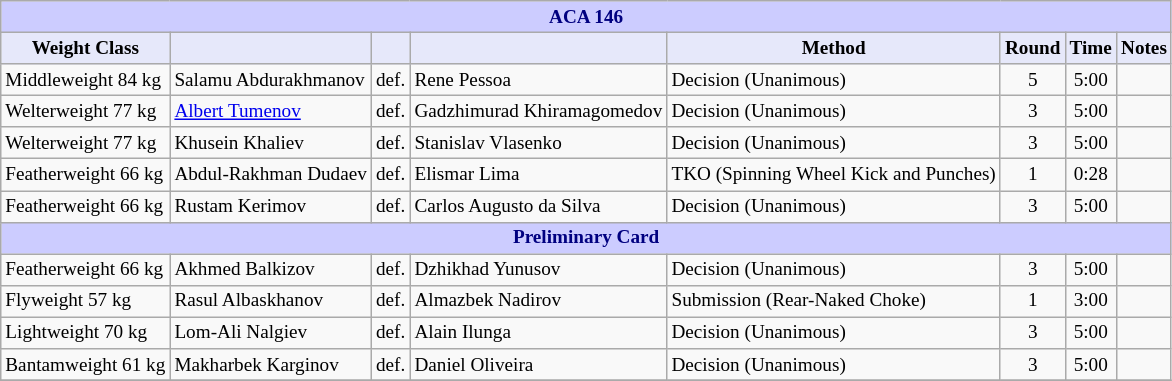<table class="wikitable" style="font-size: 80%;">
<tr>
<th colspan="8" style="background-color: #ccf; color: #000080; text-align: center;"><strong>ACA 146</strong></th>
</tr>
<tr>
<th colspan="1" style="background-color: #E6E8FA; color: #000000; text-align: center;">Weight Class</th>
<th colspan="1" style="background-color: #E6E8FA; color: #000000; text-align: center;"></th>
<th colspan="1" style="background-color: #E6E8FA; color: #000000; text-align: center;"></th>
<th colspan="1" style="background-color: #E6E8FA; color: #000000; text-align: center;"></th>
<th colspan="1" style="background-color: #E6E8FA; color: #000000; text-align: center;">Method</th>
<th colspan="1" style="background-color: #E6E8FA; color: #000000; text-align: center;">Round</th>
<th colspan="1" style="background-color: #E6E8FA; color: #000000; text-align: center;">Time</th>
<th colspan="1" style="background-color: #E6E8FA; color: #000000; text-align: center;">Notes</th>
</tr>
<tr>
<td>Middleweight 84 kg</td>
<td> Salamu Abdurakhmanov</td>
<td>def.</td>
<td> Rene Pessoa</td>
<td>Decision (Unanimous)</td>
<td align=center>5</td>
<td align=center>5:00</td>
<td></td>
</tr>
<tr>
<td>Welterweight 77 kg</td>
<td> <a href='#'>Albert Tumenov</a></td>
<td>def.</td>
<td> Gadzhimurad Khiramagomedov</td>
<td>Decision (Unanimous)</td>
<td align=center>3</td>
<td align=center>5:00</td>
<td></td>
</tr>
<tr>
<td>Welterweight 77 kg</td>
<td> Khusein Khaliev</td>
<td>def.</td>
<td> Stanislav Vlasenko</td>
<td>Decision (Unanimous)</td>
<td align=center>3</td>
<td align=center>5:00</td>
<td></td>
</tr>
<tr>
<td>Featherweight 66 kg</td>
<td> Abdul-Rakhman Dudaev</td>
<td>def.</td>
<td> Elismar Lima</td>
<td>TKO (Spinning Wheel Kick and Punches)</td>
<td align=center>1</td>
<td align=center>0:28</td>
<td></td>
</tr>
<tr>
<td>Featherweight 66 kg</td>
<td> Rustam Kerimov</td>
<td>def.</td>
<td> Carlos Augusto da Silva</td>
<td>Decision (Unanimous)</td>
<td align=center>3</td>
<td align=center>5:00</td>
<td></td>
</tr>
<tr>
<th colspan="8" style="background-color: #ccf; color: #000080; text-align: center;"><strong>Preliminary Card</strong></th>
</tr>
<tr>
<td>Featherweight 66 kg</td>
<td> Akhmed Balkizov</td>
<td>def.</td>
<td> Dzhikhad Yunusov</td>
<td>Decision (Unanimous)</td>
<td align=center>3</td>
<td align=center>5:00</td>
<td></td>
</tr>
<tr>
<td>Flyweight 57 kg</td>
<td> Rasul Albaskhanov</td>
<td>def.</td>
<td> Almazbek Nadirov</td>
<td>Submission (Rear-Naked Choke)</td>
<td align=center>1</td>
<td align=center>3:00</td>
<td></td>
</tr>
<tr>
<td>Lightweight 70 kg</td>
<td> Lom-Ali Nalgiev</td>
<td>def.</td>
<td> Alain Ilunga</td>
<td>Decision (Unanimous)</td>
<td align=center>3</td>
<td align=center>5:00</td>
<td></td>
</tr>
<tr>
<td>Bantamweight 61 kg</td>
<td> Makharbek Karginov</td>
<td>def.</td>
<td> Daniel Oliveira</td>
<td>Decision (Unanimous)</td>
<td align=center>3</td>
<td align=center>5:00</td>
<td></td>
</tr>
<tr>
</tr>
</table>
